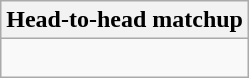<table class="wikitable collapsible collapsed">
<tr>
<th>Head-to-head matchup</th>
</tr>
<tr>
<td><br></td>
</tr>
</table>
